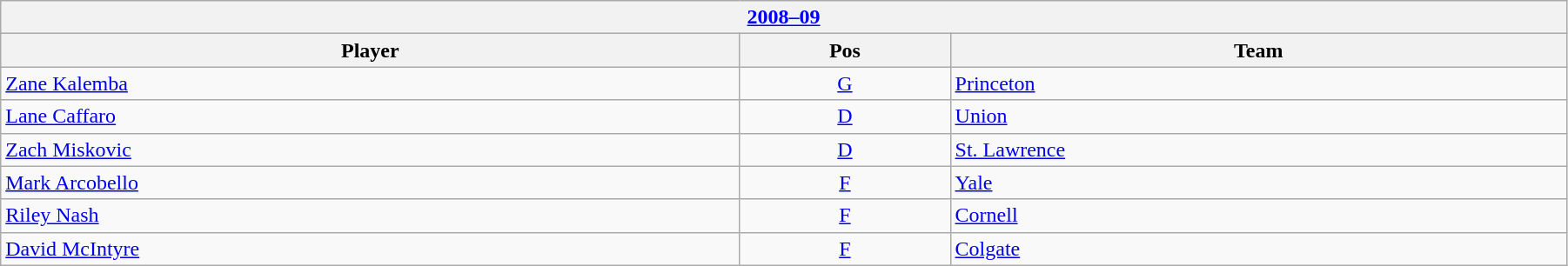<table class="wikitable" width=95%>
<tr>
<th colspan=3><a href='#'>2008–09</a></th>
</tr>
<tr>
<th>Player</th>
<th>Pos</th>
<th>Team</th>
</tr>
<tr>
<td><a href='#'>Zane Kalemba</a></td>
<td align=center><a href='#'>G</a></td>
<td><a href='#'>Princeton</a></td>
</tr>
<tr>
<td><a href='#'>Lane Caffaro</a></td>
<td align=center><a href='#'>D</a></td>
<td><a href='#'>Union</a></td>
</tr>
<tr>
<td><a href='#'>Zach Miskovic</a></td>
<td align=center><a href='#'>D</a></td>
<td><a href='#'>St. Lawrence</a></td>
</tr>
<tr>
<td><a href='#'>Mark Arcobello</a></td>
<td align=center><a href='#'>F</a></td>
<td><a href='#'>Yale</a></td>
</tr>
<tr>
<td><a href='#'>Riley Nash</a></td>
<td align=center><a href='#'>F</a></td>
<td><a href='#'>Cornell</a></td>
</tr>
<tr>
<td><a href='#'>David McIntyre</a></td>
<td align=center><a href='#'>F</a></td>
<td><a href='#'>Colgate</a></td>
</tr>
</table>
